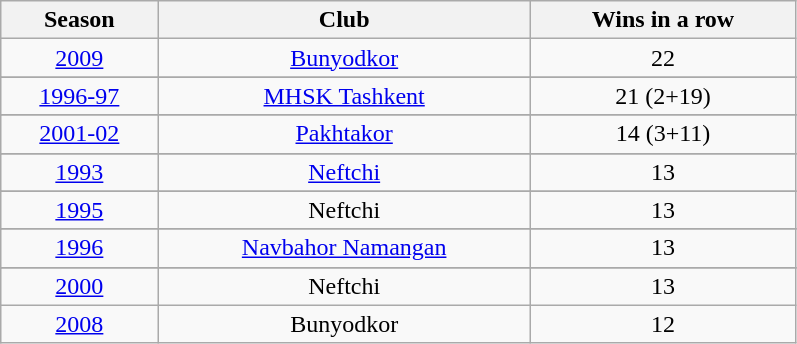<table class="wikitable sortable"  style="text-align:center; width:42%;">
<tr>
<th>Season</th>
<th>Club</th>
<th>Wins in a row</th>
</tr>
<tr bgcolor=>
<td align=center><a href='#'>2009</a></td>
<td><a href='#'>Bunyodkor</a></td>
<td>22</td>
</tr>
<tr>
</tr>
<tr bgcolor=>
<td align=center><a href='#'>1996-97</a></td>
<td><a href='#'>MHSK Tashkent</a></td>
<td>21 (2+19)</td>
</tr>
<tr>
</tr>
<tr bgcolor=>
<td align=center><a href='#'>2001-02</a></td>
<td><a href='#'>Pakhtakor</a></td>
<td>14 (3+11)</td>
</tr>
<tr>
</tr>
<tr bgcolor=>
<td align=center><a href='#'>1993</a></td>
<td><a href='#'>Neftchi</a></td>
<td>13</td>
</tr>
<tr>
</tr>
<tr bgcolor=>
<td align=center><a href='#'>1995</a></td>
<td>Neftchi</td>
<td>13</td>
</tr>
<tr>
</tr>
<tr bgcolor=>
<td align=center><a href='#'>1996</a></td>
<td><a href='#'>Navbahor Namangan</a></td>
<td>13</td>
</tr>
<tr>
</tr>
<tr bgcolor=>
<td align=center><a href='#'>2000</a></td>
<td>Neftchi</td>
<td>13</td>
</tr>
<tr bgcolor=>
<td align=center><a href='#'>2008</a></td>
<td>Bunyodkor</td>
<td>12</td>
</tr>
</table>
